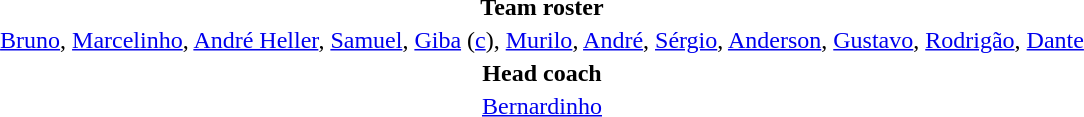<table style="text-align:center; margin-top:2em; margin-left:auto; margin-right:auto">
<tr>
<td><strong>Team roster</strong></td>
</tr>
<tr>
<td><a href='#'>Bruno</a>, <a href='#'>Marcelinho</a>, <a href='#'>André Heller</a>, <a href='#'>Samuel</a>, <a href='#'>Giba</a> (<a href='#'>c</a>), <a href='#'>Murilo</a>, <a href='#'>André</a>, <a href='#'>Sérgio</a>, <a href='#'>Anderson</a>, <a href='#'>Gustavo</a>, <a href='#'>Rodrigão</a>, <a href='#'>Dante</a></td>
</tr>
<tr>
<td><strong>Head coach</strong></td>
</tr>
<tr>
<td><a href='#'>Bernardinho</a></td>
</tr>
<tr>
</tr>
</table>
